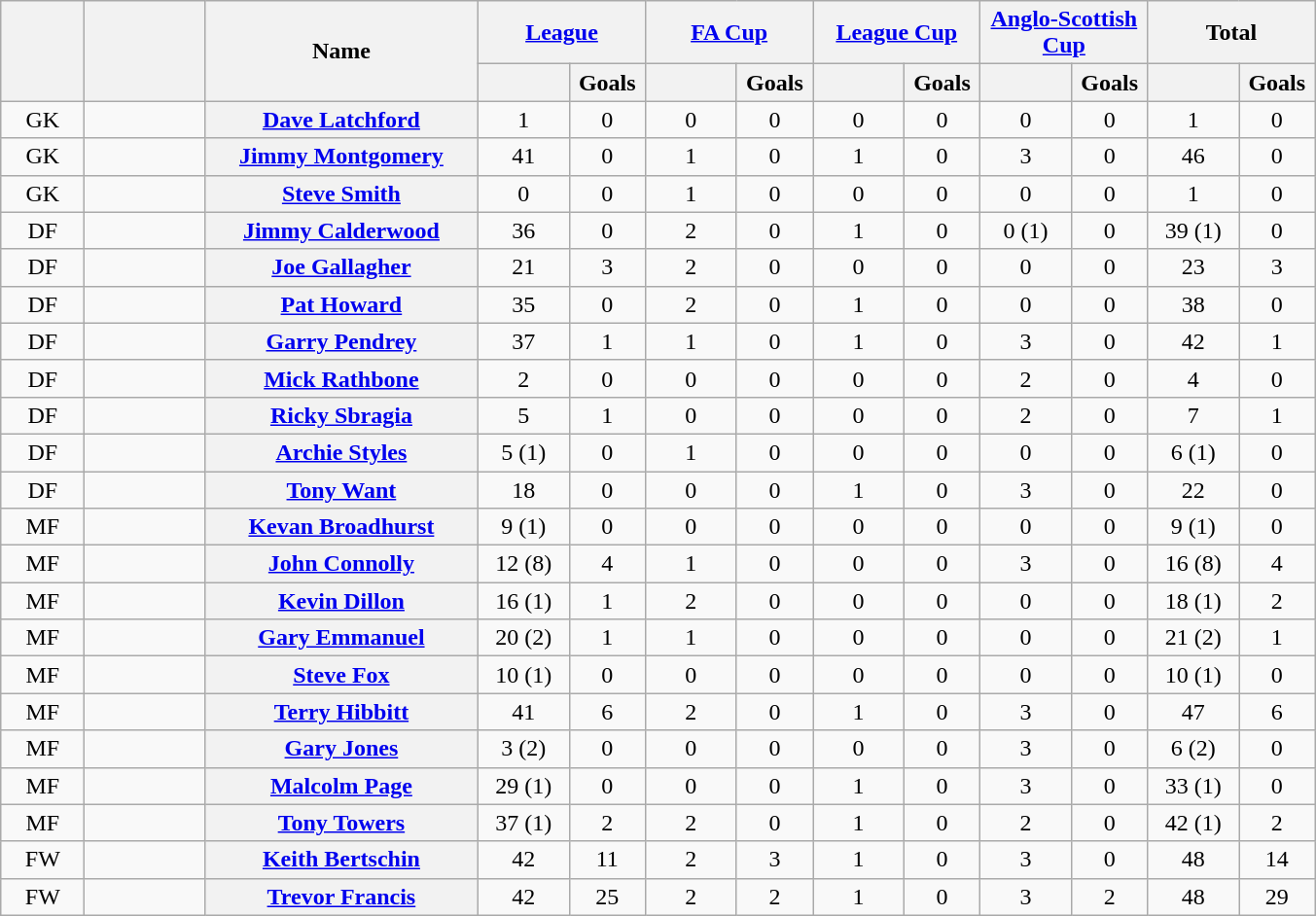<table class="wikitable plainrowheaders" style="text-align:center;">
<tr>
<th rowspan="2" scope="col" width="50"></th>
<th rowspan="2" scope="col" width="75"></th>
<th rowspan="2" scope="col" width="180" scope=col>Name</th>
<th colspan="2"><a href='#'>League</a></th>
<th colspan="2"><a href='#'>FA Cup</a></th>
<th colspan="2"><a href='#'>League Cup</a></th>
<th colspan="2"><a href='#'>Anglo-Scottish Cup</a></th>
<th colspan="2">Total</th>
</tr>
<tr>
<th scope="col" width="55"></th>
<th scope="col" width="45">Goals</th>
<th scope="col" width="55"></th>
<th scope="col" width="45">Goals</th>
<th scope="col" width="55"></th>
<th scope="col" width="45">Goals</th>
<th scope="col" width="55"></th>
<th scope="col" width="45">Goals</th>
<th scope="col" width="55"></th>
<th scope="col" width="45">Goals</th>
</tr>
<tr>
<td>GK</td>
<td></td>
<th scope="row"><a href='#'>Dave Latchford</a></th>
<td>1</td>
<td>0</td>
<td>0</td>
<td>0</td>
<td>0</td>
<td>0</td>
<td>0</td>
<td>0</td>
<td>1</td>
<td>0</td>
</tr>
<tr>
<td>GK</td>
<td></td>
<th scope="row"><a href='#'>Jimmy Montgomery</a></th>
<td>41</td>
<td>0</td>
<td>1</td>
<td>0</td>
<td>1</td>
<td>0</td>
<td>3</td>
<td>0</td>
<td>46</td>
<td>0</td>
</tr>
<tr>
<td>GK</td>
<td></td>
<th scope="row"><a href='#'>Steve Smith</a> </th>
<td>0</td>
<td>0</td>
<td>1</td>
<td>0</td>
<td>0</td>
<td>0</td>
<td>0</td>
<td>0</td>
<td>1</td>
<td>0</td>
</tr>
<tr>
<td>DF</td>
<td></td>
<th scope="row"><a href='#'>Jimmy Calderwood</a></th>
<td>36</td>
<td>0</td>
<td>2</td>
<td>0</td>
<td>1</td>
<td>0</td>
<td>0 (1)</td>
<td>0</td>
<td>39 (1)</td>
<td>0</td>
</tr>
<tr>
<td>DF</td>
<td></td>
<th scope="row"><a href='#'>Joe Gallagher</a></th>
<td>21</td>
<td>3</td>
<td>2</td>
<td>0</td>
<td>0</td>
<td>0</td>
<td>0</td>
<td>0</td>
<td>23</td>
<td>3</td>
</tr>
<tr>
<td>DF</td>
<td></td>
<th scope="row"><a href='#'>Pat Howard</a></th>
<td>35</td>
<td>0</td>
<td>2</td>
<td>0</td>
<td>1</td>
<td>0</td>
<td>0</td>
<td>0</td>
<td>38</td>
<td>0</td>
</tr>
<tr>
<td>DF</td>
<td></td>
<th scope="row"><a href='#'>Garry Pendrey</a></th>
<td>37</td>
<td>1</td>
<td>1</td>
<td>0</td>
<td>1</td>
<td>0</td>
<td>3</td>
<td>0</td>
<td>42</td>
<td>1</td>
</tr>
<tr>
<td>DF</td>
<td></td>
<th scope="row"><a href='#'>Mick Rathbone</a></th>
<td>2</td>
<td>0</td>
<td>0</td>
<td>0</td>
<td>0</td>
<td>0</td>
<td>2</td>
<td>0</td>
<td>4</td>
<td>0</td>
</tr>
<tr>
<td>DF</td>
<td></td>
<th scope="row"><a href='#'>Ricky Sbragia</a></th>
<td>5</td>
<td>1</td>
<td>0</td>
<td>0</td>
<td>0</td>
<td>0</td>
<td>2</td>
<td>0</td>
<td>7</td>
<td>1</td>
</tr>
<tr>
<td>DF</td>
<td></td>
<th scope="row"><a href='#'>Archie Styles</a></th>
<td>5 (1)</td>
<td>0</td>
<td>1</td>
<td>0</td>
<td>0</td>
<td>0</td>
<td>0</td>
<td>0</td>
<td>6 (1)</td>
<td>0</td>
</tr>
<tr>
<td>DF</td>
<td></td>
<th scope="row"><a href='#'>Tony Want</a> </th>
<td>18</td>
<td>0</td>
<td>0</td>
<td>0</td>
<td>1</td>
<td>0</td>
<td>3</td>
<td>0</td>
<td>22</td>
<td>0</td>
</tr>
<tr>
<td>MF</td>
<td></td>
<th scope="row"><a href='#'>Kevan Broadhurst</a></th>
<td>9 (1)</td>
<td>0</td>
<td>0</td>
<td>0</td>
<td>0</td>
<td>0</td>
<td>0</td>
<td>0</td>
<td>9 (1)</td>
<td>0</td>
</tr>
<tr>
<td>MF</td>
<td></td>
<th scope="row"><a href='#'>John Connolly</a></th>
<td>12 (8)</td>
<td>4</td>
<td>1</td>
<td>0</td>
<td>0</td>
<td>0</td>
<td>3</td>
<td>0</td>
<td>16 (8)</td>
<td>4</td>
</tr>
<tr>
<td>MF</td>
<td></td>
<th scope="row"><a href='#'>Kevin Dillon</a></th>
<td>16 (1)</td>
<td>1</td>
<td>2</td>
<td>0</td>
<td>0</td>
<td>0</td>
<td>0</td>
<td>0</td>
<td>18 (1)</td>
<td>2</td>
</tr>
<tr>
<td>MF</td>
<td></td>
<th scope="row"><a href='#'>Gary Emmanuel</a></th>
<td>20 (2)</td>
<td>1</td>
<td>1</td>
<td>0</td>
<td>0</td>
<td>0</td>
<td>0</td>
<td>0</td>
<td>21 (2)</td>
<td>1</td>
</tr>
<tr>
<td>MF</td>
<td></td>
<th scope="row"><a href='#'>Steve Fox</a></th>
<td>10 (1)</td>
<td>0</td>
<td>0</td>
<td>0</td>
<td>0</td>
<td>0</td>
<td>0</td>
<td>0</td>
<td>10 (1)</td>
<td>0</td>
</tr>
<tr>
<td>MF</td>
<td></td>
<th scope="row"><a href='#'>Terry Hibbitt</a></th>
<td>41</td>
<td>6</td>
<td>2</td>
<td>0</td>
<td>1</td>
<td>0</td>
<td>3</td>
<td>0</td>
<td>47</td>
<td>6</td>
</tr>
<tr>
<td>MF</td>
<td></td>
<th scope="row"><a href='#'>Gary Jones</a> </th>
<td>3 (2)</td>
<td>0</td>
<td>0</td>
<td>0</td>
<td>0</td>
<td>0</td>
<td>3</td>
<td>0</td>
<td>6 (2)</td>
<td>0</td>
</tr>
<tr>
<td>MF</td>
<td></td>
<th scope="row"><a href='#'>Malcolm Page</a></th>
<td>29 (1)</td>
<td>0</td>
<td>0</td>
<td>0</td>
<td>1</td>
<td>0</td>
<td>3</td>
<td>0</td>
<td>33 (1)</td>
<td>0</td>
</tr>
<tr>
<td>MF</td>
<td></td>
<th scope="row"><a href='#'>Tony Towers</a></th>
<td>37 (1)</td>
<td>2</td>
<td>2</td>
<td>0</td>
<td>1</td>
<td>0</td>
<td>2</td>
<td>0</td>
<td>42 (1)</td>
<td>2</td>
</tr>
<tr>
<td>FW</td>
<td></td>
<th scope="row"><a href='#'>Keith Bertschin</a></th>
<td>42</td>
<td>11</td>
<td>2</td>
<td>3</td>
<td>1</td>
<td>0</td>
<td>3</td>
<td>0</td>
<td>48</td>
<td>14</td>
</tr>
<tr>
<td>FW</td>
<td></td>
<th scope="row"><a href='#'>Trevor Francis</a></th>
<td>42</td>
<td>25</td>
<td>2</td>
<td>2</td>
<td>1</td>
<td>0</td>
<td>3</td>
<td>2</td>
<td>48</td>
<td>29</td>
</tr>
</table>
